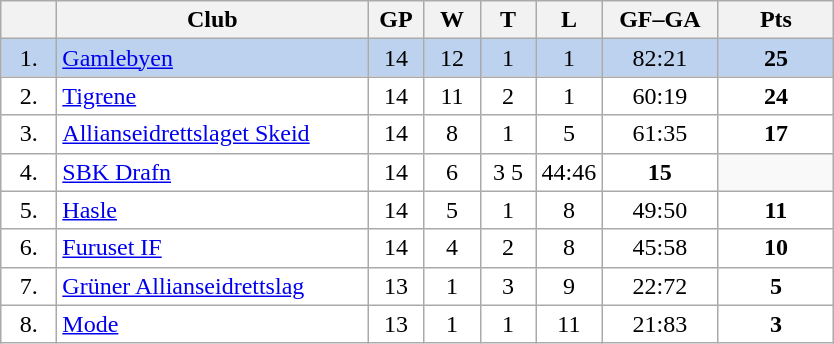<table class="wikitable">
<tr>
<th width="30"></th>
<th width="200">Club</th>
<th width="30">GP</th>
<th width="30">W</th>
<th width="30">T</th>
<th width="30">L</th>
<th width="70">GF–GA</th>
<th width="70">Pts</th>
</tr>
<tr bgcolor="#BCD2EE" align="center">
<td>1.</td>
<td align="left"><a href='#'>Gamlebyen</a></td>
<td>14</td>
<td>12</td>
<td>1</td>
<td>1</td>
<td>82:21</td>
<td><strong>25</strong></td>
</tr>
<tr bgcolor="#FFFFFF" align="center">
<td>2.</td>
<td align="left"><a href='#'>Tigrene</a></td>
<td>14</td>
<td>11</td>
<td>2</td>
<td>1</td>
<td>60:19</td>
<td><strong>24</strong></td>
</tr>
<tr bgcolor="#FFFFFF" align="center">
<td>3.</td>
<td align="left"><a href='#'>Allianseidrettslaget Skeid</a></td>
<td>14</td>
<td>8</td>
<td>1</td>
<td>5</td>
<td>61:35</td>
<td><strong>17</strong></td>
</tr>
<tr bgcolor="#FFFFFF" align="center">
<td>4.</td>
<td align="left"><a href='#'>SBK Drafn</a></td>
<td>14</td>
<td>6</td>
<td>3	5</td>
<td>44:46</td>
<td><strong>15</strong></td>
</tr>
<tr bgcolor="#FFFFFF" align="center">
<td>5.</td>
<td align="left"><a href='#'>Hasle</a></td>
<td>14</td>
<td>5</td>
<td>1</td>
<td>8</td>
<td>49:50</td>
<td><strong>11</strong></td>
</tr>
<tr bgcolor="#FFFFFF" align="center">
<td>6.</td>
<td align="left"><a href='#'>Furuset IF</a></td>
<td>14</td>
<td>4</td>
<td>2</td>
<td>8</td>
<td>45:58</td>
<td><strong>10</strong></td>
</tr>
<tr bgcolor="#FFFFFF" align="center">
<td>7.</td>
<td align="left"><a href='#'>Grüner Allianseidrettslag</a></td>
<td>13</td>
<td>1</td>
<td>3</td>
<td>9</td>
<td>22:72</td>
<td><strong>5</strong></td>
</tr>
<tr bgcolor="#FFFFFF" align="center">
<td>8.</td>
<td align="left"><a href='#'>Mode</a></td>
<td>13</td>
<td>1</td>
<td>1</td>
<td>11</td>
<td>21:83</td>
<td><strong>3</strong></td>
</tr>
</table>
